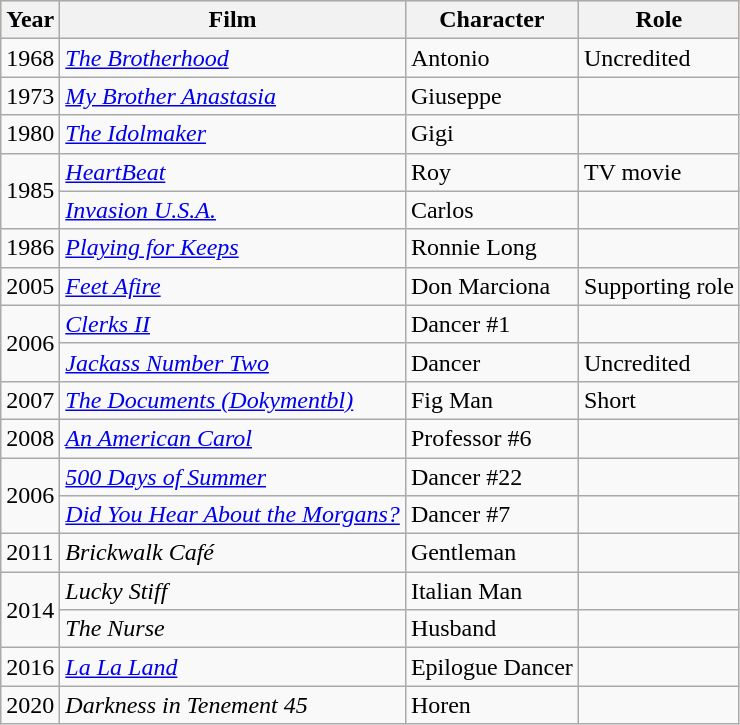<table class="wikitable">
<tr style="background:#fc9; text-align:center;">
<th>Year</th>
<th>Film</th>
<th>Character</th>
<th>Role</th>
</tr>
<tr>
<td>1968</td>
<td><em><a href='#'>The Brotherhood</a></em></td>
<td>Antonio</td>
<td>Uncredited</td>
</tr>
<tr>
<td>1973</td>
<td><em><a href='#'>My Brother Anastasia</a></em></td>
<td>Giuseppe</td>
<td></td>
</tr>
<tr>
<td>1980</td>
<td><em><a href='#'>The Idolmaker</a></em></td>
<td>Gigi</td>
<td></td>
</tr>
<tr>
<td rowspan="2">1985</td>
<td><em><a href='#'>HeartBeat</a></em></td>
<td>Roy</td>
<td>TV movie</td>
</tr>
<tr>
<td><em><a href='#'>Invasion U.S.A.</a></em></td>
<td>Carlos</td>
<td></td>
</tr>
<tr>
<td>1986</td>
<td><em><a href='#'>Playing for Keeps</a></em></td>
<td>Ronnie Long</td>
<td></td>
</tr>
<tr>
<td>2005</td>
<td><em><a href='#'>Feet Afire</a></em></td>
<td>Don Marciona</td>
<td>Supporting role</td>
</tr>
<tr>
<td rowspan="2">2006</td>
<td><em><a href='#'>Clerks II</a></em></td>
<td>Dancer #1</td>
<td></td>
</tr>
<tr>
<td><em><a href='#'>Jackass Number Two</a></em></td>
<td>Dancer</td>
<td>Uncredited</td>
</tr>
<tr>
<td>2007</td>
<td><em><a href='#'>The Documents (Dokymentbl)</a></em></td>
<td>Fig Man</td>
<td>Short</td>
</tr>
<tr>
<td>2008</td>
<td><em><a href='#'>An American Carol</a></em></td>
<td>Professor #6</td>
<td></td>
</tr>
<tr>
<td rowspan="2">2006</td>
<td><em><a href='#'>500 Days of Summer</a></em></td>
<td>Dancer #22</td>
<td></td>
</tr>
<tr>
<td><em><a href='#'>Did You Hear About the Morgans?</a></em></td>
<td>Dancer #7</td>
<td></td>
</tr>
<tr>
<td>2011</td>
<td><em>Brickwalk Café</em></td>
<td>Gentleman</td>
<td></td>
</tr>
<tr>
<td rowspan="2">2014</td>
<td><em>Lucky Stiff</em></td>
<td>Italian Man</td>
<td></td>
</tr>
<tr>
<td><em>The Nurse</em></td>
<td>Husband</td>
<td></td>
</tr>
<tr>
<td>2016</td>
<td><em><a href='#'>La La Land</a></em></td>
<td>Epilogue Dancer</td>
<td></td>
</tr>
<tr>
<td>2020</td>
<td><em>Darkness in Tenement 45</em></td>
<td>Horen</td>
<td></td>
</tr>
</table>
